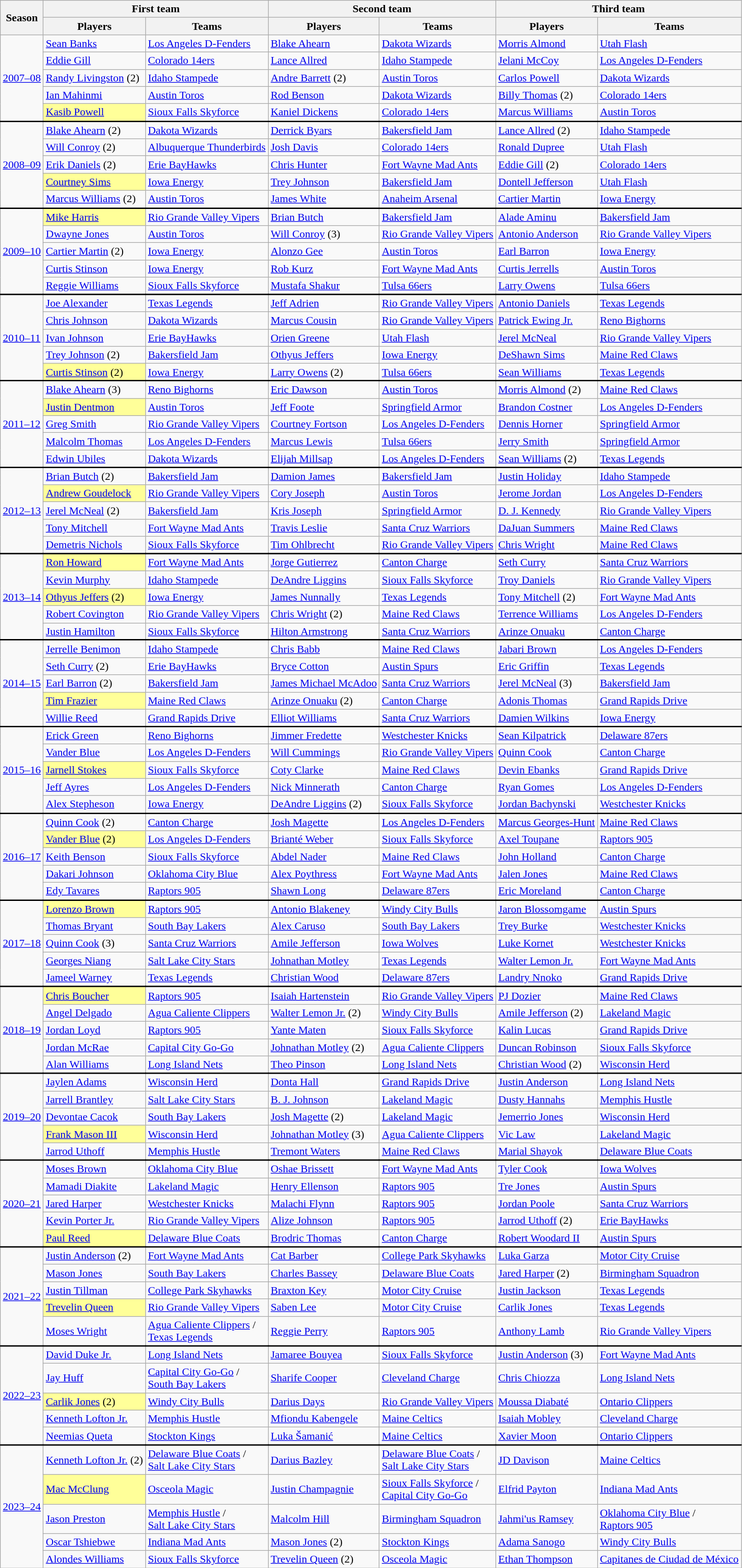<table class="wikitable">
<tr>
<th rowspan=2>Season</th>
<th colspan=2>First team</th>
<th colspan=2>Second team</th>
<th colspan=2>Third team</th>
</tr>
<tr>
<th>Players</th>
<th>Teams</th>
<th>Players</th>
<th>Teams</th>
<th>Players</th>
<th>Teams</th>
</tr>
<tr>
<td rowspan=5><a href='#'>2007–08</a></td>
<td><a href='#'>Sean Banks</a></td>
<td><a href='#'>Los Angeles D-Fenders</a></td>
<td><a href='#'>Blake Ahearn</a></td>
<td><a href='#'>Dakota Wizards</a></td>
<td><a href='#'>Morris Almond</a></td>
<td><a href='#'>Utah Flash</a></td>
</tr>
<tr>
<td><a href='#'>Eddie Gill</a></td>
<td><a href='#'>Colorado 14ers</a></td>
<td><a href='#'>Lance Allred</a></td>
<td><a href='#'>Idaho Stampede</a></td>
<td><a href='#'>Jelani McCoy</a></td>
<td><a href='#'>Los Angeles D-Fenders</a></td>
</tr>
<tr>
<td><a href='#'>Randy Livingston</a> (2)</td>
<td><a href='#'>Idaho Stampede</a></td>
<td><a href='#'>Andre Barrett</a> (2)</td>
<td><a href='#'>Austin Toros</a></td>
<td><a href='#'>Carlos Powell</a></td>
<td><a href='#'>Dakota Wizards</a></td>
</tr>
<tr>
<td><a href='#'>Ian Mahinmi</a></td>
<td><a href='#'>Austin Toros</a></td>
<td><a href='#'>Rod Benson</a></td>
<td><a href='#'>Dakota Wizards</a></td>
<td><a href='#'>Billy Thomas</a> (2)</td>
<td><a href='#'>Colorado 14ers</a></td>
</tr>
<tr>
<td bgcolor="#FFFF99"><a href='#'>Kasib Powell</a></td>
<td><a href='#'>Sioux Falls Skyforce</a></td>
<td><a href='#'>Kaniel Dickens</a></td>
<td><a href='#'>Colorado 14ers</a></td>
<td><a href='#'>Marcus Williams</a></td>
<td><a href='#'>Austin Toros</a></td>
</tr>
<tr style="border-top:2px solid black">
<td rowspan=5><a href='#'>2008–09</a></td>
<td><a href='#'>Blake Ahearn</a> (2)</td>
<td><a href='#'>Dakota Wizards</a></td>
<td><a href='#'>Derrick Byars</a></td>
<td><a href='#'>Bakersfield Jam</a></td>
<td><a href='#'>Lance Allred</a> (2)</td>
<td><a href='#'>Idaho Stampede</a></td>
</tr>
<tr>
<td><a href='#'>Will Conroy</a> (2)</td>
<td><a href='#'>Albuquerque Thunderbirds</a></td>
<td><a href='#'>Josh Davis</a></td>
<td><a href='#'>Colorado 14ers</a></td>
<td><a href='#'>Ronald Dupree</a></td>
<td><a href='#'>Utah Flash</a></td>
</tr>
<tr>
<td><a href='#'>Erik Daniels</a> (2)</td>
<td><a href='#'>Erie BayHawks</a></td>
<td><a href='#'>Chris Hunter</a></td>
<td><a href='#'>Fort Wayne Mad Ants</a></td>
<td><a href='#'>Eddie Gill</a> (2)</td>
<td><a href='#'>Colorado 14ers</a></td>
</tr>
<tr>
<td bgcolor="#FFFF99"><a href='#'>Courtney Sims</a></td>
<td><a href='#'>Iowa Energy</a></td>
<td><a href='#'>Trey Johnson</a></td>
<td><a href='#'>Bakersfield Jam</a></td>
<td><a href='#'>Dontell Jefferson</a></td>
<td><a href='#'>Utah Flash</a></td>
</tr>
<tr>
<td><a href='#'>Marcus Williams</a> (2)</td>
<td><a href='#'>Austin Toros</a></td>
<td><a href='#'>James White</a></td>
<td><a href='#'>Anaheim Arsenal</a></td>
<td><a href='#'>Cartier Martin</a></td>
<td><a href='#'>Iowa Energy</a></td>
</tr>
<tr style="border-top:2px solid black">
<td rowspan=5><a href='#'>2009–10</a></td>
<td bgcolor="#FFFF99"><a href='#'>Mike Harris</a></td>
<td><a href='#'>Rio Grande Valley Vipers</a></td>
<td><a href='#'>Brian Butch</a></td>
<td><a href='#'>Bakersfield Jam</a></td>
<td><a href='#'>Alade Aminu</a></td>
<td><a href='#'>Bakersfield Jam</a></td>
</tr>
<tr>
<td><a href='#'>Dwayne Jones</a></td>
<td><a href='#'>Austin Toros</a></td>
<td><a href='#'>Will Conroy</a> (3)</td>
<td><a href='#'>Rio Grande Valley Vipers</a></td>
<td><a href='#'>Antonio Anderson</a></td>
<td><a href='#'>Rio Grande Valley Vipers</a></td>
</tr>
<tr>
<td><a href='#'>Cartier Martin</a> (2)</td>
<td><a href='#'>Iowa Energy</a></td>
<td><a href='#'>Alonzo Gee</a></td>
<td><a href='#'>Austin Toros</a></td>
<td><a href='#'>Earl Barron</a></td>
<td><a href='#'>Iowa Energy</a></td>
</tr>
<tr>
<td><a href='#'>Curtis Stinson</a></td>
<td><a href='#'>Iowa Energy</a></td>
<td><a href='#'>Rob Kurz</a></td>
<td><a href='#'>Fort Wayne Mad Ants</a></td>
<td><a href='#'>Curtis Jerrells</a></td>
<td><a href='#'>Austin Toros</a></td>
</tr>
<tr>
<td><a href='#'>Reggie Williams</a></td>
<td><a href='#'>Sioux Falls Skyforce</a></td>
<td><a href='#'>Mustafa Shakur</a></td>
<td><a href='#'>Tulsa 66ers</a></td>
<td><a href='#'>Larry Owens</a></td>
<td><a href='#'>Tulsa 66ers</a></td>
</tr>
<tr>
</tr>
<tr style="border-top:2px solid black">
<td rowspan=5><a href='#'>2010–11</a></td>
<td><a href='#'>Joe Alexander</a></td>
<td><a href='#'>Texas Legends</a></td>
<td><a href='#'>Jeff Adrien</a></td>
<td><a href='#'>Rio Grande Valley Vipers</a></td>
<td><a href='#'>Antonio Daniels</a></td>
<td><a href='#'>Texas Legends</a></td>
</tr>
<tr>
<td><a href='#'>Chris Johnson</a></td>
<td><a href='#'>Dakota Wizards</a></td>
<td><a href='#'>Marcus Cousin</a></td>
<td><a href='#'>Rio Grande Valley Vipers</a></td>
<td><a href='#'>Patrick Ewing Jr.</a></td>
<td><a href='#'>Reno Bighorns</a></td>
</tr>
<tr>
<td><a href='#'>Ivan Johnson</a></td>
<td><a href='#'>Erie BayHawks</a></td>
<td><a href='#'>Orien Greene</a></td>
<td><a href='#'>Utah Flash</a></td>
<td><a href='#'>Jerel McNeal</a></td>
<td><a href='#'>Rio Grande Valley Vipers</a></td>
</tr>
<tr>
<td><a href='#'>Trey Johnson</a> (2)</td>
<td><a href='#'>Bakersfield Jam</a></td>
<td><a href='#'>Othyus Jeffers</a></td>
<td><a href='#'>Iowa Energy</a></td>
<td><a href='#'>DeShawn Sims</a></td>
<td><a href='#'>Maine Red Claws</a></td>
</tr>
<tr>
<td bgcolor="#FFFF99"><a href='#'>Curtis Stinson</a> (2)</td>
<td><a href='#'>Iowa Energy</a></td>
<td><a href='#'>Larry Owens</a> (2)</td>
<td><a href='#'>Tulsa 66ers</a></td>
<td><a href='#'>Sean Williams</a></td>
<td><a href='#'>Texas Legends</a></td>
</tr>
<tr>
</tr>
<tr style="border-top:2px solid black">
<td rowspan=5><a href='#'>2011–12</a></td>
<td><a href='#'>Blake Ahearn</a> (3)</td>
<td><a href='#'>Reno Bighorns</a></td>
<td><a href='#'>Eric Dawson</a></td>
<td><a href='#'>Austin Toros</a></td>
<td><a href='#'>Morris Almond</a> (2)</td>
<td><a href='#'>Maine Red Claws</a></td>
</tr>
<tr>
<td bgcolor="#FFFF99"><a href='#'>Justin Dentmon</a></td>
<td><a href='#'>Austin Toros</a></td>
<td><a href='#'>Jeff Foote</a></td>
<td><a href='#'>Springfield Armor</a></td>
<td><a href='#'>Brandon Costner</a></td>
<td><a href='#'>Los Angeles D-Fenders</a></td>
</tr>
<tr>
<td><a href='#'>Greg Smith</a></td>
<td><a href='#'>Rio Grande Valley Vipers</a></td>
<td><a href='#'>Courtney Fortson</a></td>
<td><a href='#'>Los Angeles D-Fenders</a></td>
<td><a href='#'>Dennis Horner</a></td>
<td><a href='#'>Springfield Armor</a></td>
</tr>
<tr>
<td><a href='#'>Malcolm Thomas</a></td>
<td><a href='#'>Los Angeles D-Fenders</a></td>
<td><a href='#'>Marcus Lewis</a></td>
<td><a href='#'>Tulsa 66ers</a></td>
<td><a href='#'>Jerry Smith</a></td>
<td><a href='#'>Springfield Armor</a></td>
</tr>
<tr>
<td><a href='#'>Edwin Ubiles</a></td>
<td><a href='#'>Dakota Wizards</a></td>
<td><a href='#'>Elijah Millsap</a></td>
<td><a href='#'>Los Angeles D-Fenders</a></td>
<td><a href='#'>Sean Williams</a> (2)</td>
<td><a href='#'>Texas Legends</a></td>
</tr>
<tr>
</tr>
<tr style="border-top:2px solid black">
<td rowspan=5><a href='#'>2012–13</a></td>
<td><a href='#'>Brian Butch</a> (2)</td>
<td><a href='#'>Bakersfield Jam</a></td>
<td><a href='#'>Damion James</a></td>
<td><a href='#'>Bakersfield Jam</a></td>
<td><a href='#'>Justin Holiday</a></td>
<td><a href='#'>Idaho Stampede</a></td>
</tr>
<tr>
<td bgcolor="#FFFF99"><a href='#'>Andrew Goudelock</a></td>
<td><a href='#'>Rio Grande Valley Vipers</a></td>
<td><a href='#'>Cory Joseph</a></td>
<td><a href='#'>Austin Toros</a></td>
<td><a href='#'>Jerome Jordan</a></td>
<td><a href='#'>Los Angeles D-Fenders</a></td>
</tr>
<tr>
<td><a href='#'>Jerel McNeal</a> (2)</td>
<td><a href='#'>Bakersfield Jam</a></td>
<td><a href='#'>Kris Joseph</a></td>
<td><a href='#'>Springfield Armor</a></td>
<td><a href='#'>D. J. Kennedy</a></td>
<td><a href='#'>Rio Grande Valley Vipers</a></td>
</tr>
<tr>
<td><a href='#'>Tony Mitchell</a></td>
<td><a href='#'>Fort Wayne Mad Ants</a></td>
<td><a href='#'>Travis Leslie</a></td>
<td><a href='#'>Santa Cruz Warriors</a></td>
<td><a href='#'>DaJuan Summers</a></td>
<td><a href='#'>Maine Red Claws</a></td>
</tr>
<tr>
<td><a href='#'>Demetris Nichols</a></td>
<td><a href='#'>Sioux Falls Skyforce</a></td>
<td><a href='#'>Tim Ohlbrecht</a></td>
<td><a href='#'>Rio Grande Valley Vipers</a></td>
<td><a href='#'>Chris Wright</a></td>
<td><a href='#'>Maine Red Claws</a></td>
</tr>
<tr>
</tr>
<tr style="border-top:2px solid black">
<td rowspan=5><a href='#'>2013–14</a></td>
<td bgcolor="#FFFF99"><a href='#'>Ron Howard</a></td>
<td><a href='#'>Fort Wayne Mad Ants</a></td>
<td><a href='#'>Jorge Gutierrez</a></td>
<td><a href='#'>Canton Charge</a></td>
<td><a href='#'>Seth Curry</a></td>
<td><a href='#'>Santa Cruz Warriors</a></td>
</tr>
<tr>
<td><a href='#'>Kevin Murphy</a></td>
<td><a href='#'>Idaho Stampede</a></td>
<td><a href='#'>DeAndre Liggins</a></td>
<td><a href='#'>Sioux Falls Skyforce</a></td>
<td><a href='#'>Troy Daniels</a></td>
<td><a href='#'>Rio Grande Valley Vipers</a></td>
</tr>
<tr>
<td bgcolor="#FFFF99"><a href='#'>Othyus Jeffers</a> (2)</td>
<td><a href='#'>Iowa Energy</a></td>
<td><a href='#'>James Nunnally</a></td>
<td><a href='#'>Texas Legends</a></td>
<td><a href='#'>Tony Mitchell</a> (2)</td>
<td><a href='#'>Fort Wayne Mad Ants</a></td>
</tr>
<tr>
<td><a href='#'>Robert Covington</a></td>
<td><a href='#'>Rio Grande Valley Vipers</a></td>
<td><a href='#'>Chris Wright</a> (2)</td>
<td><a href='#'>Maine Red Claws</a></td>
<td><a href='#'>Terrence Williams</a></td>
<td><a href='#'>Los Angeles D-Fenders</a></td>
</tr>
<tr>
<td><a href='#'>Justin Hamilton</a></td>
<td><a href='#'>Sioux Falls Skyforce</a></td>
<td><a href='#'>Hilton Armstrong</a></td>
<td><a href='#'>Santa Cruz Warriors</a></td>
<td><a href='#'>Arinze Onuaku</a></td>
<td><a href='#'>Canton Charge</a></td>
</tr>
<tr>
</tr>
<tr style="border-top:2px solid black">
<td rowspan=5><a href='#'>2014–15</a></td>
<td><a href='#'>Jerrelle Benimon</a></td>
<td><a href='#'>Idaho Stampede</a></td>
<td><a href='#'>Chris Babb</a></td>
<td><a href='#'>Maine Red Claws</a></td>
<td><a href='#'>Jabari Brown</a></td>
<td><a href='#'>Los Angeles D-Fenders</a></td>
</tr>
<tr>
<td><a href='#'>Seth Curry</a> (2)</td>
<td><a href='#'>Erie BayHawks</a></td>
<td><a href='#'>Bryce Cotton</a></td>
<td><a href='#'>Austin Spurs</a></td>
<td><a href='#'>Eric Griffin</a></td>
<td><a href='#'>Texas Legends</a></td>
</tr>
<tr>
<td><a href='#'>Earl Barron</a> (2)</td>
<td><a href='#'>Bakersfield Jam</a></td>
<td><a href='#'>James Michael McAdoo</a></td>
<td><a href='#'>Santa Cruz Warriors</a></td>
<td><a href='#'>Jerel McNeal</a> (3)</td>
<td><a href='#'>Bakersfield Jam</a></td>
</tr>
<tr>
<td bgcolor="#FFFF99"><a href='#'>Tim Frazier</a></td>
<td><a href='#'>Maine Red Claws</a></td>
<td><a href='#'>Arinze Onuaku</a> (2)</td>
<td><a href='#'>Canton Charge</a></td>
<td><a href='#'>Adonis Thomas</a></td>
<td><a href='#'>Grand Rapids Drive</a></td>
</tr>
<tr>
<td><a href='#'>Willie Reed</a></td>
<td><a href='#'>Grand Rapids Drive</a></td>
<td><a href='#'>Elliot Williams</a></td>
<td><a href='#'>Santa Cruz Warriors</a></td>
<td><a href='#'>Damien Wilkins</a></td>
<td><a href='#'>Iowa Energy</a></td>
</tr>
<tr>
</tr>
<tr style="border-top:2px solid black">
<td rowspan=5><a href='#'>2015–16</a></td>
<td><a href='#'>Erick Green</a></td>
<td><a href='#'>Reno Bighorns</a></td>
<td><a href='#'>Jimmer Fredette</a></td>
<td><a href='#'>Westchester Knicks</a></td>
<td><a href='#'>Sean Kilpatrick</a></td>
<td><a href='#'>Delaware 87ers</a></td>
</tr>
<tr>
<td><a href='#'>Vander Blue</a></td>
<td><a href='#'>Los Angeles D-Fenders</a></td>
<td><a href='#'>Will Cummings</a></td>
<td><a href='#'>Rio Grande Valley Vipers</a></td>
<td><a href='#'>Quinn Cook</a></td>
<td><a href='#'>Canton Charge</a></td>
</tr>
<tr>
<td bgcolor="#FFFF99"><a href='#'>Jarnell Stokes</a></td>
<td><a href='#'>Sioux Falls Skyforce</a></td>
<td><a href='#'>Coty Clarke</a></td>
<td><a href='#'>Maine Red Claws</a></td>
<td><a href='#'>Devin Ebanks</a></td>
<td><a href='#'>Grand Rapids Drive</a></td>
</tr>
<tr>
<td><a href='#'>Jeff Ayres</a></td>
<td><a href='#'>Los Angeles D-Fenders</a></td>
<td><a href='#'>Nick Minnerath</a></td>
<td><a href='#'>Canton Charge</a></td>
<td><a href='#'>Ryan Gomes</a></td>
<td><a href='#'>Los Angeles D-Fenders</a></td>
</tr>
<tr>
<td><a href='#'>Alex Stepheson</a></td>
<td><a href='#'>Iowa Energy</a></td>
<td><a href='#'>DeAndre Liggins</a> (2)</td>
<td><a href='#'>Sioux Falls Skyforce</a></td>
<td><a href='#'>Jordan Bachynski</a></td>
<td><a href='#'>Westchester Knicks</a></td>
</tr>
<tr style="border-top:2px solid black">
<td rowspan=5><a href='#'>2016–17</a></td>
<td><a href='#'>Quinn Cook</a> (2)</td>
<td><a href='#'>Canton Charge</a></td>
<td><a href='#'>Josh Magette</a></td>
<td><a href='#'>Los Angeles D-Fenders</a></td>
<td><a href='#'>Marcus Georges-Hunt</a></td>
<td><a href='#'>Maine Red Claws</a></td>
</tr>
<tr>
<td bgcolor="#FFFF99"><a href='#'>Vander Blue</a> (2)</td>
<td><a href='#'>Los Angeles D-Fenders</a></td>
<td><a href='#'>Brianté Weber</a></td>
<td><a href='#'>Sioux Falls Skyforce</a></td>
<td><a href='#'>Axel Toupane</a></td>
<td><a href='#'>Raptors 905</a></td>
</tr>
<tr>
<td><a href='#'>Keith Benson</a></td>
<td><a href='#'>Sioux Falls Skyforce</a></td>
<td><a href='#'>Abdel Nader</a></td>
<td><a href='#'>Maine Red Claws</a></td>
<td><a href='#'>John Holland</a></td>
<td><a href='#'>Canton Charge</a></td>
</tr>
<tr>
<td><a href='#'>Dakari Johnson</a></td>
<td><a href='#'>Oklahoma City Blue</a></td>
<td><a href='#'>Alex Poythress</a></td>
<td><a href='#'>Fort Wayne Mad Ants</a></td>
<td><a href='#'>Jalen Jones</a></td>
<td><a href='#'>Maine Red Claws</a></td>
</tr>
<tr>
<td><a href='#'>Edy Tavares</a></td>
<td><a href='#'>Raptors 905</a></td>
<td><a href='#'>Shawn Long</a></td>
<td><a href='#'>Delaware 87ers</a></td>
<td><a href='#'>Eric Moreland</a></td>
<td><a href='#'>Canton Charge</a></td>
</tr>
<tr style="border-top:2px solid black">
<td rowspan=5><a href='#'>2017–18</a></td>
<td bgcolor="#FFFF99"><a href='#'>Lorenzo Brown</a></td>
<td><a href='#'>Raptors 905</a></td>
<td><a href='#'>Antonio Blakeney</a></td>
<td><a href='#'>Windy City Bulls</a></td>
<td><a href='#'>Jaron Blossomgame</a></td>
<td><a href='#'>Austin Spurs</a></td>
</tr>
<tr>
<td><a href='#'>Thomas Bryant</a></td>
<td><a href='#'>South Bay Lakers</a></td>
<td><a href='#'>Alex Caruso</a></td>
<td><a href='#'>South Bay Lakers</a></td>
<td><a href='#'>Trey Burke</a></td>
<td><a href='#'>Westchester Knicks</a></td>
</tr>
<tr>
<td><a href='#'>Quinn Cook</a> (3)</td>
<td><a href='#'>Santa Cruz Warriors</a></td>
<td><a href='#'>Amile Jefferson</a></td>
<td><a href='#'>Iowa Wolves</a></td>
<td><a href='#'>Luke Kornet</a></td>
<td><a href='#'>Westchester Knicks</a></td>
</tr>
<tr>
<td><a href='#'>Georges Niang</a></td>
<td><a href='#'>Salt Lake City Stars</a></td>
<td><a href='#'>Johnathan Motley</a></td>
<td><a href='#'>Texas Legends</a></td>
<td><a href='#'>Walter Lemon Jr.</a></td>
<td><a href='#'>Fort Wayne Mad Ants</a></td>
</tr>
<tr>
<td><a href='#'>Jameel Warney</a></td>
<td><a href='#'>Texas Legends</a></td>
<td><a href='#'>Christian Wood</a></td>
<td><a href='#'>Delaware 87ers</a></td>
<td><a href='#'>Landry Nnoko</a></td>
<td><a href='#'>Grand Rapids Drive</a></td>
</tr>
<tr style="border-top:2px solid black">
<td rowspan=5><a href='#'>2018–19</a></td>
<td bgcolor="#FFFF99"><a href='#'>Chris Boucher</a></td>
<td><a href='#'>Raptors 905</a></td>
<td><a href='#'>Isaiah Hartenstein</a></td>
<td><a href='#'>Rio Grande Valley Vipers</a></td>
<td><a href='#'>PJ Dozier</a></td>
<td><a href='#'>Maine Red Claws</a></td>
</tr>
<tr>
<td><a href='#'>Angel Delgado</a></td>
<td><a href='#'>Agua Caliente Clippers</a></td>
<td><a href='#'>Walter Lemon Jr.</a> (2)</td>
<td><a href='#'>Windy City Bulls</a></td>
<td><a href='#'>Amile Jefferson</a> (2)</td>
<td><a href='#'>Lakeland Magic</a></td>
</tr>
<tr>
<td><a href='#'>Jordan Loyd</a></td>
<td><a href='#'>Raptors 905</a></td>
<td><a href='#'>Yante Maten</a></td>
<td><a href='#'>Sioux Falls Skyforce</a></td>
<td><a href='#'>Kalin Lucas</a></td>
<td><a href='#'>Grand Rapids Drive</a></td>
</tr>
<tr>
<td><a href='#'>Jordan McRae</a></td>
<td><a href='#'>Capital City Go-Go</a></td>
<td><a href='#'>Johnathan Motley</a> (2)</td>
<td><a href='#'>Agua Caliente Clippers</a></td>
<td><a href='#'>Duncan Robinson</a></td>
<td><a href='#'>Sioux Falls Skyforce</a></td>
</tr>
<tr>
<td><a href='#'>Alan Williams</a></td>
<td><a href='#'>Long Island Nets</a></td>
<td><a href='#'>Theo Pinson</a></td>
<td><a href='#'>Long Island Nets</a></td>
<td><a href='#'>Christian Wood</a> (2)</td>
<td><a href='#'>Wisconsin Herd</a></td>
</tr>
<tr style="border-top:2px solid black">
<td rowspan=5><a href='#'>2019–20</a></td>
<td><a href='#'>Jaylen Adams</a></td>
<td><a href='#'>Wisconsin Herd</a></td>
<td><a href='#'>Donta Hall</a></td>
<td><a href='#'>Grand Rapids Drive</a></td>
<td><a href='#'>Justin Anderson</a></td>
<td><a href='#'>Long Island Nets</a></td>
</tr>
<tr>
<td><a href='#'>Jarrell Brantley</a></td>
<td><a href='#'>Salt Lake City Stars</a></td>
<td><a href='#'>B. J. Johnson</a></td>
<td><a href='#'>Lakeland Magic</a></td>
<td><a href='#'>Dusty Hannahs</a></td>
<td><a href='#'>Memphis Hustle</a></td>
</tr>
<tr>
<td><a href='#'>Devontae Cacok</a></td>
<td><a href='#'>South Bay Lakers</a></td>
<td><a href='#'>Josh Magette</a> (2)</td>
<td><a href='#'>Lakeland Magic</a></td>
<td><a href='#'>Jemerrio Jones</a></td>
<td><a href='#'>Wisconsin Herd</a></td>
</tr>
<tr>
<td bgcolor="#FFFF99"><a href='#'>Frank Mason III</a></td>
<td><a href='#'>Wisconsin Herd</a></td>
<td><a href='#'>Johnathan Motley</a> (3)</td>
<td><a href='#'>Agua Caliente Clippers</a></td>
<td><a href='#'>Vic Law</a></td>
<td><a href='#'>Lakeland Magic</a></td>
</tr>
<tr>
<td><a href='#'>Jarrod Uthoff</a></td>
<td><a href='#'>Memphis Hustle</a></td>
<td><a href='#'>Tremont Waters</a></td>
<td><a href='#'>Maine Red Claws</a></td>
<td><a href='#'>Marial Shayok</a></td>
<td><a href='#'>Delaware Blue Coats</a></td>
</tr>
<tr style="border-top:2px solid black">
<td rowspan=5><a href='#'>2020–21</a></td>
<td><a href='#'>Moses Brown</a></td>
<td><a href='#'>Oklahoma City Blue</a></td>
<td><a href='#'>Oshae Brissett</a></td>
<td><a href='#'>Fort Wayne Mad Ants</a></td>
<td><a href='#'>Tyler Cook</a></td>
<td><a href='#'>Iowa Wolves</a></td>
</tr>
<tr>
<td><a href='#'>Mamadi Diakite</a></td>
<td><a href='#'>Lakeland Magic</a></td>
<td><a href='#'>Henry Ellenson</a></td>
<td><a href='#'>Raptors 905</a></td>
<td><a href='#'>Tre Jones</a></td>
<td><a href='#'>Austin Spurs</a></td>
</tr>
<tr>
<td><a href='#'>Jared Harper</a></td>
<td><a href='#'>Westchester Knicks</a></td>
<td><a href='#'>Malachi Flynn</a></td>
<td><a href='#'>Raptors 905</a></td>
<td><a href='#'>Jordan Poole</a></td>
<td><a href='#'>Santa Cruz Warriors</a></td>
</tr>
<tr>
<td><a href='#'>Kevin Porter Jr.</a></td>
<td><a href='#'>Rio Grande Valley Vipers</a></td>
<td><a href='#'>Alize Johnson</a></td>
<td><a href='#'>Raptors 905</a></td>
<td><a href='#'>Jarrod Uthoff</a> (2)</td>
<td><a href='#'>Erie BayHawks</a></td>
</tr>
<tr>
<td bgcolor="#FFFF99"><a href='#'>Paul Reed</a></td>
<td><a href='#'>Delaware Blue Coats</a></td>
<td><a href='#'>Brodric Thomas</a></td>
<td><a href='#'>Canton Charge</a></td>
<td><a href='#'>Robert Woodard II</a></td>
<td><a href='#'>Austin Spurs</a></td>
</tr>
<tr style="border-top:2px solid black">
<td rowspan=5><a href='#'>2021–22</a></td>
<td><a href='#'>Justin Anderson</a> (2)</td>
<td><a href='#'>Fort Wayne Mad Ants</a></td>
<td><a href='#'>Cat Barber</a></td>
<td><a href='#'>College Park Skyhawks</a></td>
<td><a href='#'>Luka Garza</a></td>
<td><a href='#'>Motor City Cruise</a></td>
</tr>
<tr>
<td><a href='#'>Mason Jones</a></td>
<td><a href='#'>South Bay Lakers</a></td>
<td><a href='#'>Charles Bassey</a></td>
<td><a href='#'>Delaware Blue Coats</a></td>
<td><a href='#'>Jared Harper</a> (2)</td>
<td><a href='#'>Birmingham Squadron</a></td>
</tr>
<tr>
<td><a href='#'>Justin Tillman</a></td>
<td><a href='#'>College Park Skyhawks</a></td>
<td><a href='#'>Braxton Key</a></td>
<td><a href='#'>Motor City Cruise</a></td>
<td><a href='#'>Justin Jackson</a></td>
<td><a href='#'>Texas Legends</a></td>
</tr>
<tr>
<td bgcolor="#FFFF99"><a href='#'>Trevelin Queen</a></td>
<td><a href='#'>Rio Grande Valley Vipers</a></td>
<td><a href='#'>Saben Lee</a></td>
<td><a href='#'>Motor City Cruise</a></td>
<td><a href='#'>Carlik Jones</a></td>
<td><a href='#'>Texas Legends</a></td>
</tr>
<tr>
<td><a href='#'>Moses Wright</a></td>
<td><a href='#'>Agua Caliente Clippers</a> /<br><a href='#'>Texas Legends</a></td>
<td><a href='#'>Reggie Perry</a></td>
<td><a href='#'>Raptors 905</a></td>
<td><a href='#'>Anthony Lamb</a></td>
<td><a href='#'>Rio Grande Valley Vipers</a></td>
</tr>
<tr style="border-top:2px solid black">
<td rowspan=5><a href='#'>2022–23</a></td>
<td><a href='#'>David Duke Jr.</a></td>
<td><a href='#'>Long Island Nets</a></td>
<td><a href='#'>Jamaree Bouyea</a></td>
<td><a href='#'>Sioux Falls Skyforce</a></td>
<td><a href='#'>Justin Anderson</a> (3)</td>
<td><a href='#'>Fort Wayne Mad Ants</a></td>
</tr>
<tr>
<td><a href='#'>Jay Huff</a></td>
<td><a href='#'>Capital City Go-Go</a> /<br><a href='#'>South Bay Lakers</a></td>
<td><a href='#'>Sharife Cooper</a></td>
<td><a href='#'>Cleveland Charge</a></td>
<td><a href='#'>Chris Chiozza</a></td>
<td><a href='#'>Long Island Nets</a></td>
</tr>
<tr>
<td bgcolor="#FFFF99"><a href='#'>Carlik Jones</a> (2)</td>
<td><a href='#'>Windy City Bulls</a></td>
<td><a href='#'>Darius Days</a></td>
<td><a href='#'>Rio Grande Valley Vipers</a></td>
<td><a href='#'>Moussa Diabaté</a></td>
<td><a href='#'>Ontario Clippers</a></td>
</tr>
<tr>
<td><a href='#'>Kenneth Lofton Jr.</a></td>
<td><a href='#'>Memphis Hustle</a></td>
<td><a href='#'>Mfiondu Kabengele</a></td>
<td><a href='#'>Maine Celtics</a></td>
<td><a href='#'>Isaiah Mobley</a></td>
<td><a href='#'>Cleveland Charge</a></td>
</tr>
<tr>
<td><a href='#'>Neemias Queta</a></td>
<td><a href='#'>Stockton Kings</a></td>
<td><a href='#'>Luka Šamanić</a></td>
<td><a href='#'>Maine Celtics</a></td>
<td><a href='#'>Xavier Moon</a></td>
<td><a href='#'>Ontario Clippers</a></td>
</tr>
<tr style="border-top:2px solid black">
<td rowspan=5><a href='#'>2023–24</a></td>
<td><a href='#'>Kenneth Lofton Jr.</a> (2)</td>
<td><a href='#'>Delaware Blue Coats</a> /<br><a href='#'>Salt Lake City Stars</a></td>
<td><a href='#'>Darius Bazley</a></td>
<td><a href='#'>Delaware Blue Coats</a> /<br><a href='#'>Salt Lake City Stars</a></td>
<td><a href='#'>JD Davison</a></td>
<td><a href='#'>Maine Celtics</a></td>
</tr>
<tr>
<td bgcolor="#FFFF99"><a href='#'>Mac McClung</a></td>
<td><a href='#'>Osceola Magic</a></td>
<td><a href='#'>Justin Champagnie</a></td>
<td><a href='#'>Sioux Falls Skyforce</a> /<br><a href='#'>Capital City Go-Go</a></td>
<td><a href='#'>Elfrid Payton</a></td>
<td><a href='#'>Indiana Mad Ants</a></td>
</tr>
<tr>
<td><a href='#'>Jason Preston</a></td>
<td><a href='#'>Memphis Hustle</a> /<br><a href='#'>Salt Lake City Stars</a></td>
<td><a href='#'>Malcolm Hill</a></td>
<td><a href='#'>Birmingham Squadron</a></td>
<td><a href='#'>Jahmi'us Ramsey</a></td>
<td><a href='#'>Oklahoma City Blue</a> /<br><a href='#'>Raptors 905</a></td>
</tr>
<tr>
<td><a href='#'>Oscar Tshiebwe</a></td>
<td><a href='#'>Indiana Mad Ants</a></td>
<td><a href='#'>Mason Jones</a> (2)</td>
<td><a href='#'>Stockton Kings</a></td>
<td><a href='#'>Adama Sanogo</a></td>
<td><a href='#'>Windy City Bulls</a></td>
</tr>
<tr>
<td><a href='#'>Alondes Williams</a></td>
<td><a href='#'>Sioux Falls Skyforce</a></td>
<td><a href='#'>Trevelin Queen</a> (2)</td>
<td><a href='#'>Osceola Magic</a></td>
<td><a href='#'>Ethan Thompson</a></td>
<td><a href='#'>Capitanes de Ciudad de México</a></td>
</tr>
</table>
